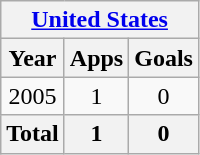<table class="wikitable" style="text-align:center">
<tr>
<th colspan=3><a href='#'>United States</a></th>
</tr>
<tr>
<th>Year</th>
<th>Apps</th>
<th>Goals</th>
</tr>
<tr>
<td>2005</td>
<td>1</td>
<td>0</td>
</tr>
<tr>
<th>Total</th>
<th>1</th>
<th>0</th>
</tr>
</table>
